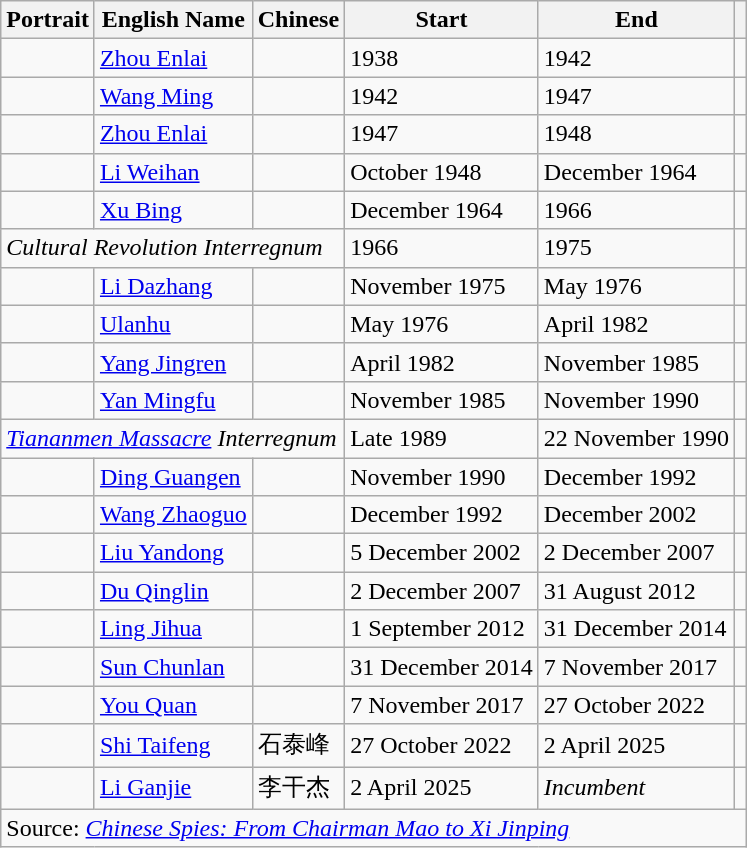<table class="wikitable">
<tr>
<th>Portrait</th>
<th>English Name</th>
<th>Chinese</th>
<th>Start</th>
<th>End</th>
<th></th>
</tr>
<tr>
<td></td>
<td><a href='#'>Zhou Enlai</a></td>
<td></td>
<td>1938</td>
<td>1942</td>
<td><em></em></td>
</tr>
<tr>
<td></td>
<td><a href='#'>Wang Ming</a></td>
<td></td>
<td>1942</td>
<td>1947</td>
<td><em></em></td>
</tr>
<tr>
<td></td>
<td><a href='#'>Zhou Enlai</a></td>
<td></td>
<td>1947</td>
<td>1948</td>
<td><em></em></td>
</tr>
<tr>
<td></td>
<td><a href='#'>Li Weihan</a></td>
<td></td>
<td>October 1948</td>
<td>December 1964</td>
<td><em></em></td>
</tr>
<tr>
<td></td>
<td><a href='#'>Xu Bing</a></td>
<td></td>
<td>December 1964</td>
<td>1966</td>
<td><em></em></td>
</tr>
<tr>
<td colspan="3"><em>Cultural Revolution Interregnum</em></td>
<td>1966</td>
<td>1975</td>
<td></td>
</tr>
<tr>
<td></td>
<td><a href='#'>Li Dazhang</a></td>
<td></td>
<td>November 1975</td>
<td>May 1976</td>
<td><em></em></td>
</tr>
<tr>
<td></td>
<td><a href='#'>Ulanhu</a></td>
<td></td>
<td>May 1976</td>
<td>April 1982</td>
<td><em></em></td>
</tr>
<tr>
<td></td>
<td><a href='#'>Yang Jingren</a></td>
<td></td>
<td>April 1982</td>
<td>November 1985</td>
<td><em></em></td>
</tr>
<tr>
<td></td>
<td><a href='#'>Yan Mingfu</a></td>
<td></td>
<td>November 1985</td>
<td>November 1990</td>
<td><em></em></td>
</tr>
<tr>
<td colspan="3"><em><a href='#'>Tiananmen Massacre</a> Interregnum</em></td>
<td>Late 1989</td>
<td>22 November 1990</td>
<td></td>
</tr>
<tr>
<td></td>
<td><a href='#'>Ding Guangen</a></td>
<td></td>
<td>November 1990</td>
<td>December 1992</td>
<td><em></em></td>
</tr>
<tr>
<td></td>
<td><a href='#'>Wang Zhaoguo</a></td>
<td></td>
<td>December 1992</td>
<td>December 2002</td>
<td><em></em></td>
</tr>
<tr>
<td></td>
<td><a href='#'>Liu Yandong</a></td>
<td></td>
<td>5 December 2002</td>
<td>2 December 2007</td>
<td><em></em></td>
</tr>
<tr>
<td></td>
<td><a href='#'>Du Qinglin</a></td>
<td></td>
<td>2 December 2007</td>
<td>31 August 2012</td>
<td></td>
</tr>
<tr>
<td></td>
<td><a href='#'>Ling Jihua</a></td>
<td></td>
<td>1 September 2012</td>
<td>31 December 2014</td>
<td></td>
</tr>
<tr>
<td></td>
<td><a href='#'>Sun Chunlan</a></td>
<td></td>
<td>31 December 2014</td>
<td>7 November 2017</td>
<td></td>
</tr>
<tr>
<td></td>
<td><a href='#'>You Quan</a></td>
<td></td>
<td>7 November 2017</td>
<td>27 October 2022</td>
<td></td>
</tr>
<tr>
<td></td>
<td><a href='#'>Shi Taifeng</a></td>
<td>石泰峰</td>
<td>27 October 2022</td>
<td>2 April 2025</td>
<td></td>
</tr>
<tr>
<td></td>
<td><a href='#'>Li Ganjie</a></td>
<td>李干杰</td>
<td>2 April 2025</td>
<td><em>Incumbent</em></td>
<td></td>
</tr>
<tr>
<td colspan="6">Source: <em><a href='#'>Chinese Spies: From Chairman Mao to Xi Jinping</a></em></td>
</tr>
</table>
